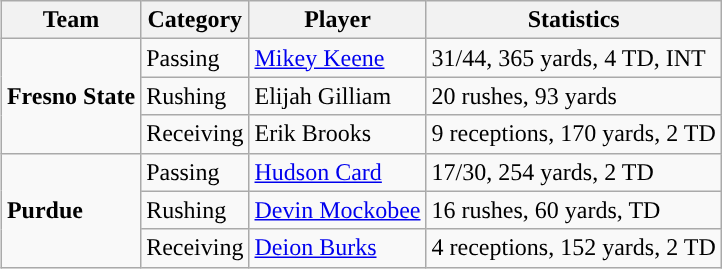<table class="wikitable" style="float: right;">
<tr>
<th>Team</th>
<th>Category</th>
<th>Player</th>
<th>Statistics</th>
</tr>
<tr>
<td rowspan=3><strong>Fresno State</strong></td>
<td>Passing</td>
<td><a href='#'>Mikey Keene</a></td>
<td>31/44, 365 yards, 4 TD, INT</td>
</tr>
<tr>
<td>Rushing</td>
<td>Elijah Gilliam</td>
<td>20 rushes, 93 yards</td>
</tr>
<tr>
<td>Receiving</td>
<td>Erik Brooks</td>
<td>9 receptions, 170 yards, 2 TD</td>
</tr>
<tr>
<td rowspan=3><strong>Purdue</strong></td>
<td>Passing</td>
<td><a href='#'>Hudson Card</a></td>
<td>17/30, 254 yards, 2 TD</td>
</tr>
<tr>
<td>Rushing</td>
<td><a href='#'>Devin Mockobee</a></td>
<td>16 rushes, 60 yards, TD</td>
</tr>
<tr>
<td>Receiving</td>
<td><a href='#'>Deion Burks</a></td>
<td>4 receptions, 152 yards, 2 TD</td>
</tr>
</table>
